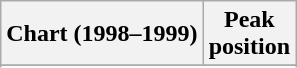<table class="wikitable sortable">
<tr>
<th align="left">Chart (1998–1999)</th>
<th align="center">Peak<br>position</th>
</tr>
<tr>
</tr>
<tr>
</tr>
<tr>
</tr>
</table>
